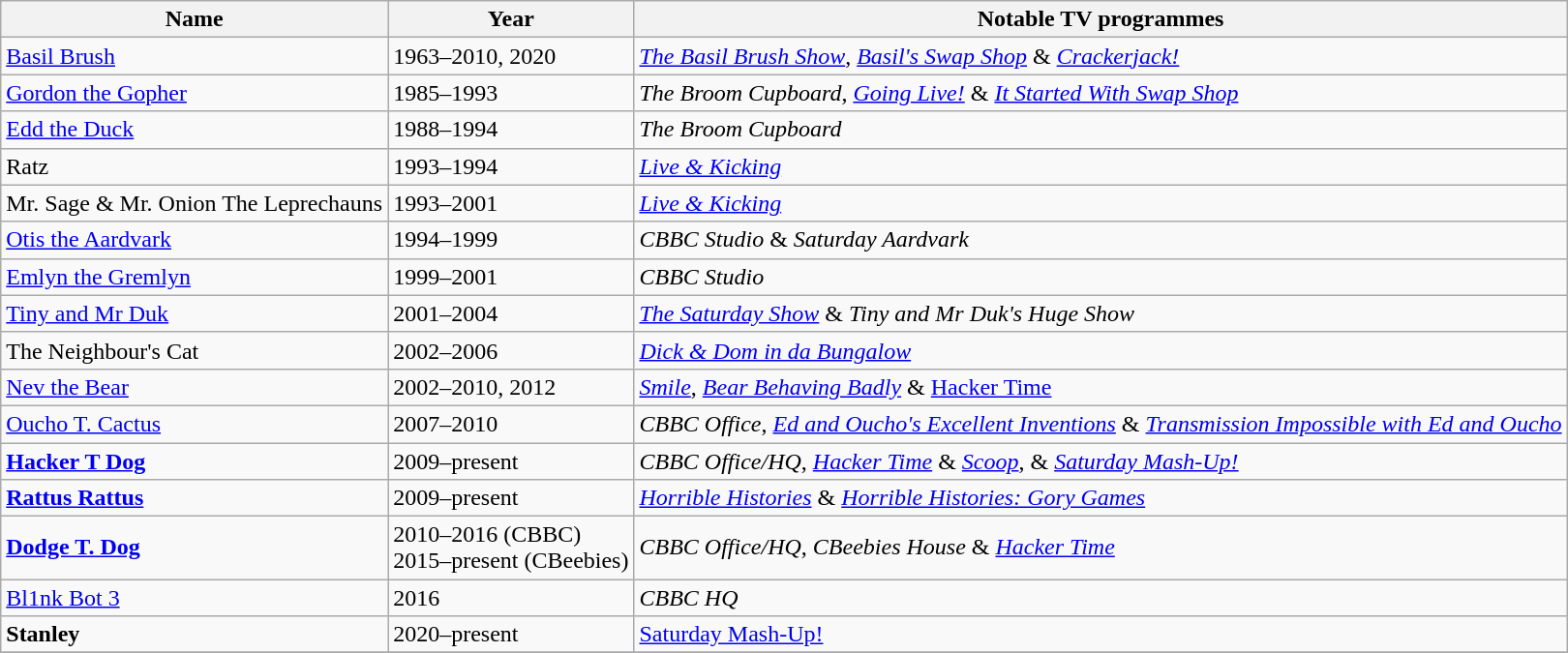<table class="wikitable sortable">
<tr>
<th>Name</th>
<th>Year</th>
<th>Notable TV programmes</th>
</tr>
<tr>
<td><a href='#'>Basil Brush</a></td>
<td>1963–2010, 2020</td>
<td><em><a href='#'>The Basil Brush Show</a></em>, <em><a href='#'>Basil's Swap Shop</a></em> & <em><a href='#'>Crackerjack!</a></em></td>
</tr>
<tr>
<td><a href='#'>Gordon the Gopher</a></td>
<td>1985–1993</td>
<td><em>The Broom Cupboard</em>, <em><a href='#'>Going Live!</a></em> & <em><a href='#'>It Started With Swap Shop</a></em></td>
</tr>
<tr>
<td><a href='#'>Edd the Duck</a></td>
<td>1988–1994</td>
<td><em>The Broom Cupboard</em></td>
</tr>
<tr>
<td>Ratz</td>
<td>1993–1994</td>
<td><em><a href='#'>Live & Kicking</a></em></td>
</tr>
<tr>
<td>Mr. Sage & Mr. Onion The Leprechauns</td>
<td>1993–2001</td>
<td><em><a href='#'>Live & Kicking</a></em></td>
</tr>
<tr>
<td><a href='#'>Otis the Aardvark</a></td>
<td>1994–1999</td>
<td><em>CBBC Studio</em> & <em>Saturday Aardvark</em></td>
</tr>
<tr>
<td><a href='#'>Emlyn the Gremlyn</a></td>
<td>1999–2001</td>
<td><em>CBBC Studio</em></td>
</tr>
<tr>
<td><a href='#'>Tiny and Mr Duk</a></td>
<td>2001–2004</td>
<td><em><a href='#'>The Saturday Show</a></em> & <em>Tiny and Mr Duk's Huge Show</em></td>
</tr>
<tr>
<td>The Neighbour's Cat</td>
<td>2002–2006</td>
<td><em><a href='#'>Dick & Dom in da Bungalow</a></em></td>
</tr>
<tr>
<td><a href='#'>Nev the Bear</a></td>
<td>2002–2010, 2012</td>
<td><em><a href='#'>Smile</a></em>, <em><a href='#'>Bear Behaving Badly</a></em> & <a href='#'>Hacker Time</a></td>
</tr>
<tr>
<td><a href='#'>Oucho T. Cactus</a></td>
<td>2007–2010</td>
<td><em>CBBC Office</em>, <em><a href='#'>Ed and Oucho's Excellent Inventions</a></em> & <em><a href='#'>Transmission Impossible with Ed and Oucho</a></em></td>
</tr>
<tr>
<td><strong><a href='#'>Hacker T Dog</a></strong></td>
<td>2009–present</td>
<td><em>CBBC Office/HQ</em>, <em><a href='#'>Hacker Time</a></em> & <em><a href='#'>Scoop</a></em>, & <em><a href='#'>Saturday Mash-Up!</a></em></td>
</tr>
<tr>
<td><strong><a href='#'>Rattus Rattus</a></strong></td>
<td>2009–present</td>
<td><em><a href='#'>Horrible Histories</a></em> & <em><a href='#'>Horrible Histories: Gory Games</a></em></td>
</tr>
<tr>
<td><strong><a href='#'>Dodge T. Dog</a></strong></td>
<td>2010–2016 (CBBC)<br>2015–present (CBeebies)</td>
<td><em>CBBC Office/HQ</em>, <em>CBeebies House</em> & <em><a href='#'>Hacker Time</a></em></td>
</tr>
<tr>
<td><a href='#'>Bl1nk Bot 3</a></td>
<td>2016</td>
<td><em>CBBC HQ</em></td>
</tr>
<tr>
<td><strong>Stanley</strong></td>
<td>2020–present</td>
<td><a href='#'>Saturday Mash-Up!</a></td>
</tr>
<tr>
</tr>
</table>
